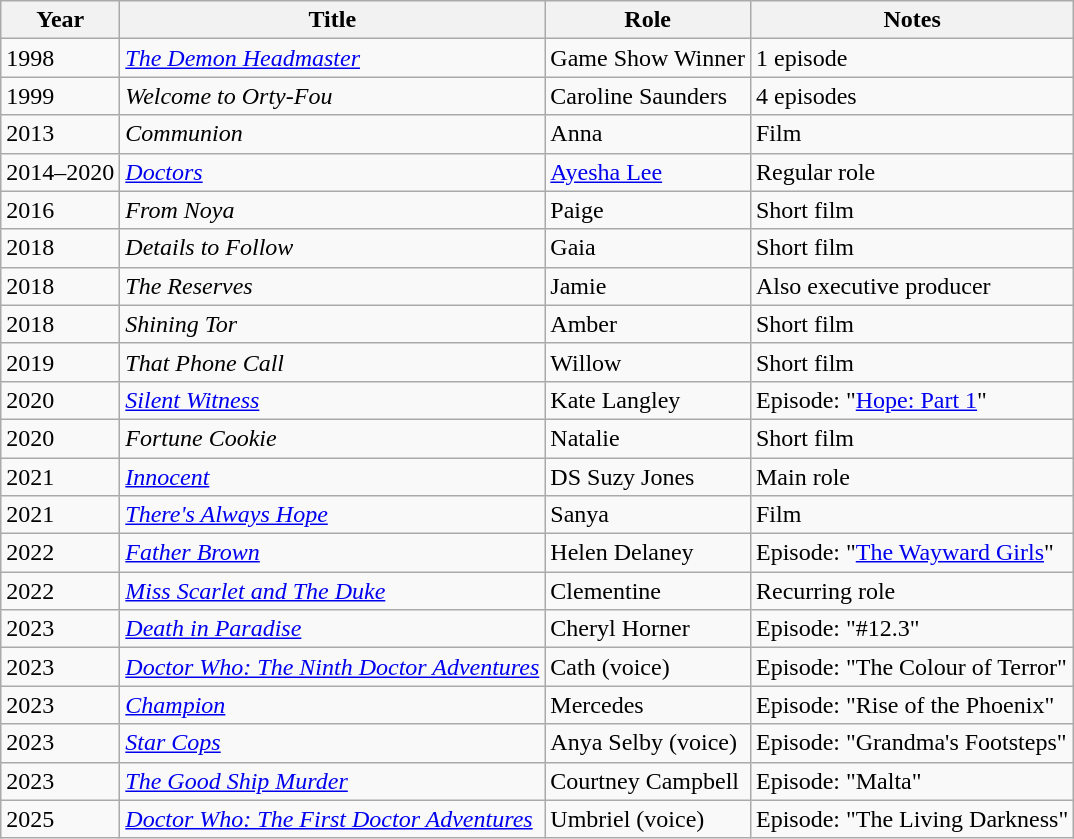<table class="wikitable unsortable">
<tr>
<th>Year</th>
<th>Title</th>
<th>Role</th>
<th>Notes</th>
</tr>
<tr>
<td>1998</td>
<td><em><a href='#'>The Demon Headmaster</a></em></td>
<td>Game Show Winner</td>
<td>1 episode</td>
</tr>
<tr>
<td>1999</td>
<td><em>Welcome to Orty-Fou</em></td>
<td>Caroline Saunders</td>
<td>4 episodes</td>
</tr>
<tr>
<td>2013</td>
<td><em>Communion</em></td>
<td>Anna</td>
<td>Film</td>
</tr>
<tr>
<td>2014–2020</td>
<td><em><a href='#'>Doctors</a></em></td>
<td><a href='#'>Ayesha Lee</a></td>
<td>Regular role</td>
</tr>
<tr>
<td>2016</td>
<td><em>From Noya</em></td>
<td>Paige</td>
<td>Short film</td>
</tr>
<tr>
<td>2018</td>
<td><em>Details to Follow</em></td>
<td>Gaia</td>
<td>Short film</td>
</tr>
<tr>
<td>2018</td>
<td><em>The Reserves</em></td>
<td>Jamie</td>
<td>Also executive producer</td>
</tr>
<tr>
<td>2018</td>
<td><em>Shining Tor</em></td>
<td>Amber</td>
<td>Short film</td>
</tr>
<tr>
<td>2019</td>
<td><em>That Phone Call</em></td>
<td>Willow</td>
<td>Short film</td>
</tr>
<tr>
<td>2020</td>
<td><em><a href='#'>Silent Witness</a></em></td>
<td>Kate Langley</td>
<td>Episode: "<a href='#'>Hope: Part 1</a>"</td>
</tr>
<tr>
<td>2020</td>
<td><em>Fortune Cookie</em></td>
<td>Natalie</td>
<td>Short film</td>
</tr>
<tr>
<td>2021</td>
<td><em><a href='#'>Innocent</a></em></td>
<td>DS Suzy Jones</td>
<td>Main role</td>
</tr>
<tr>
<td>2021</td>
<td><em><a href='#'>There's Always Hope</a></em></td>
<td>Sanya</td>
<td>Film</td>
</tr>
<tr>
<td>2022</td>
<td><em><a href='#'>Father Brown</a></em></td>
<td>Helen Delaney</td>
<td>Episode: "<a href='#'>The Wayward Girls</a>"</td>
</tr>
<tr>
<td>2022</td>
<td><em><a href='#'>Miss Scarlet and The Duke</a></em></td>
<td>Clementine</td>
<td>Recurring role</td>
</tr>
<tr>
<td>2023</td>
<td><em><a href='#'>Death in Paradise</a></em></td>
<td>Cheryl Horner</td>
<td>Episode: "#12.3"</td>
</tr>
<tr>
<td>2023</td>
<td><em><a href='#'>Doctor Who: The Ninth Doctor Adventures</a></em></td>
<td>Cath (voice)</td>
<td>Episode: "The Colour of Terror"</td>
</tr>
<tr>
<td>2023</td>
<td><em><a href='#'>Champion</a></em></td>
<td>Mercedes</td>
<td>Episode: "Rise of the Phoenix"</td>
</tr>
<tr>
<td>2023</td>
<td><em><a href='#'>Star Cops</a></em></td>
<td>Anya Selby (voice)</td>
<td>Episode: "Grandma's Footsteps"</td>
</tr>
<tr>
<td>2023</td>
<td><em><a href='#'>The Good Ship Murder</a></em></td>
<td>Courtney Campbell</td>
<td>Episode: "Malta"</td>
</tr>
<tr>
<td>2025</td>
<td><em><a href='#'>Doctor Who: The First Doctor Adventures</a></em></td>
<td>Umbriel (voice)</td>
<td>Episode: "The Living Darkness"</td>
</tr>
</table>
